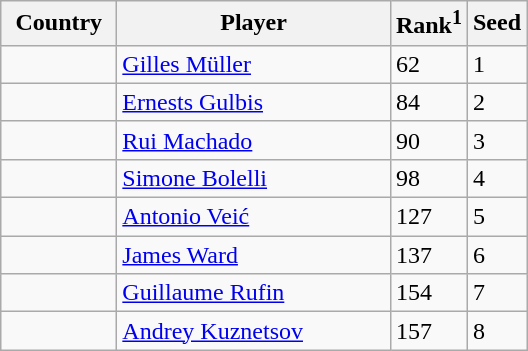<table class="sortable wikitable">
<tr>
<th width="70">Country</th>
<th width="175">Player</th>
<th>Rank<sup>1</sup></th>
<th>Seed</th>
</tr>
<tr>
<td></td>
<td><a href='#'>Gilles Müller</a></td>
<td>62</td>
<td>1</td>
</tr>
<tr>
<td></td>
<td><a href='#'>Ernests Gulbis</a></td>
<td>84</td>
<td>2</td>
</tr>
<tr>
<td></td>
<td><a href='#'>Rui Machado</a></td>
<td>90</td>
<td>3</td>
</tr>
<tr>
<td></td>
<td><a href='#'>Simone Bolelli</a></td>
<td>98</td>
<td>4</td>
</tr>
<tr>
<td></td>
<td><a href='#'>Antonio Veić</a></td>
<td>127</td>
<td>5</td>
</tr>
<tr>
<td></td>
<td><a href='#'>James Ward</a></td>
<td>137</td>
<td>6</td>
</tr>
<tr>
<td></td>
<td><a href='#'>Guillaume Rufin</a></td>
<td>154</td>
<td>7</td>
</tr>
<tr>
<td></td>
<td><a href='#'>Andrey Kuznetsov</a></td>
<td>157</td>
<td>8</td>
</tr>
</table>
